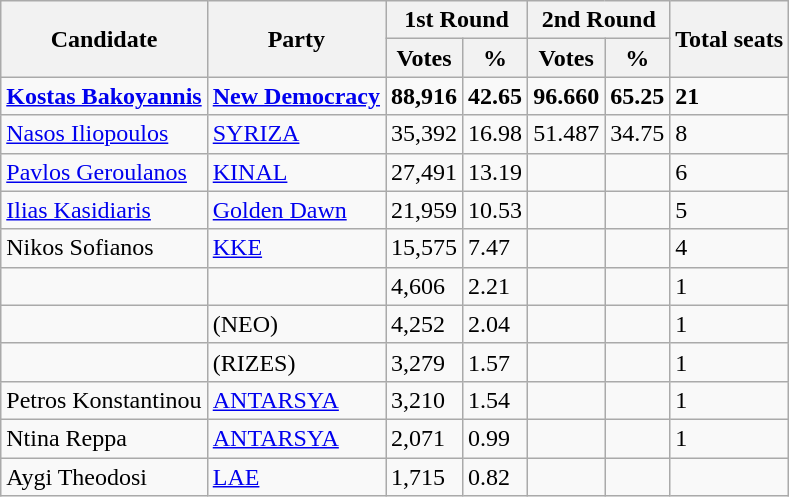<table class=wikitable>
<tr>
<th rowspan=2>Candidate</th>
<th rowspan=2>Party</th>
<th colspan=2>1st Round</th>
<th colspan=2>2nd Round</th>
<th rowspan=2>Total seats</th>
</tr>
<tr>
<th>Votes</th>
<th>%</th>
<th>Votes</th>
<th>%</th>
</tr>
<tr style="font-weight: bold">
<td><strong><a href='#'>Kostas Bakoyannis</a></strong></td>
<td><strong><a href='#'>New Democracy</a></strong></td>
<td>88,916</td>
<td>42.65</td>
<td><strong>96.660</strong></td>
<td><strong>65.25</strong></td>
<td><strong>21</strong></td>
</tr>
<tr>
<td><a href='#'>Nasos Iliopoulos</a></td>
<td><a href='#'>SYRIZA</a></td>
<td>35,392</td>
<td>16.98</td>
<td>51.487</td>
<td>34.75</td>
<td>8</td>
</tr>
<tr>
<td><a href='#'>Pavlos Geroulanos</a></td>
<td><a href='#'>KINAL</a></td>
<td>27,491</td>
<td>13.19</td>
<td></td>
<td></td>
<td>6</td>
</tr>
<tr>
<td><a href='#'>Ilias Kasidiaris</a></td>
<td><a href='#'>Golden Dawn</a></td>
<td>21,959</td>
<td>10.53</td>
<td></td>
<td></td>
<td>5</td>
</tr>
<tr>
<td>Nikos Sofianos</td>
<td><a href='#'>KKE</a></td>
<td>15,575</td>
<td>7.47</td>
<td></td>
<td></td>
<td>4</td>
</tr>
<tr>
<td></td>
<td></td>
<td>4,606</td>
<td>2.21</td>
<td></td>
<td></td>
<td>1</td>
</tr>
<tr>
<td></td>
<td> (NEO)</td>
<td>4,252</td>
<td>2.04</td>
<td></td>
<td></td>
<td>1</td>
</tr>
<tr>
<td></td>
<td> (RIZES)</td>
<td>3,279</td>
<td>1.57</td>
<td></td>
<td></td>
<td>1</td>
</tr>
<tr>
<td>Petros Konstantinou</td>
<td><a href='#'>ANTARSYA</a></td>
<td>3,210</td>
<td>1.54</td>
<td></td>
<td></td>
<td>1</td>
</tr>
<tr>
<td>Ntina Reppa</td>
<td><a href='#'>ANTARSYA</a></td>
<td>2,071</td>
<td>0.99</td>
<td></td>
<td></td>
<td>1</td>
</tr>
<tr>
<td>Aygi Theodosi</td>
<td><a href='#'>LAE</a></td>
<td>1,715</td>
<td>0.82</td>
<td></td>
<td></td>
<td></td>
</tr>
</table>
